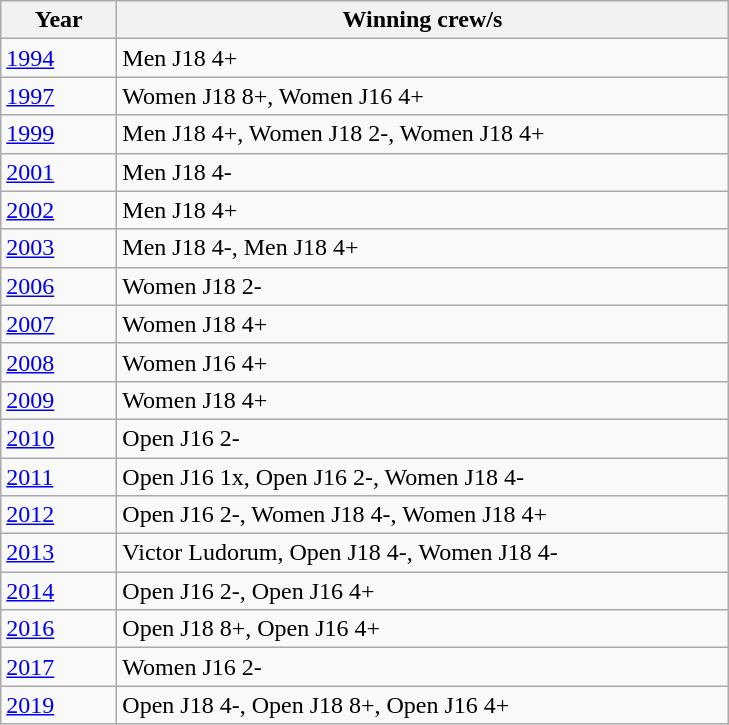<table class="wikitable">
<tr>
<th width=70>Year</th>
<th width=400>Winning crew/s</th>
</tr>
<tr>
<td><a href='#'>1994</a></td>
<td>Men J18 4+</td>
</tr>
<tr>
<td><a href='#'>1997</a></td>
<td>Women J18 8+, Women J16 4+</td>
</tr>
<tr>
<td><a href='#'>1999</a></td>
<td>Men J18 4+, Women J18 2-, Women J18 4+</td>
</tr>
<tr>
<td><a href='#'>2001</a></td>
<td>Men J18 4-</td>
</tr>
<tr>
<td><a href='#'>2002</a></td>
<td>Men J18 4+</td>
</tr>
<tr>
<td><a href='#'>2003</a></td>
<td>Men J18 4-, Men J18 4+</td>
</tr>
<tr>
<td><a href='#'>2006</a></td>
<td>Women J18 2-</td>
</tr>
<tr>
<td><a href='#'>2007</a></td>
<td>Women J18 4+</td>
</tr>
<tr>
<td><a href='#'>2008</a></td>
<td>Women J16 4+ </td>
</tr>
<tr>
<td><a href='#'>2009</a></td>
<td>Women J18 4+ </td>
</tr>
<tr>
<td><a href='#'>2010</a></td>
<td>Open J16 2- </td>
</tr>
<tr>
<td><a href='#'>2011</a></td>
<td>Open J16 1x, Open J16 2-, Women J18 4- </td>
</tr>
<tr>
<td><a href='#'>2012</a></td>
<td>Open J16 2-, Women J18 4-, Women J18 4+ </td>
</tr>
<tr>
<td><a href='#'>2013</a></td>
<td>Victor Ludorum, Open J18 4-, Women J18 4-</td>
</tr>
<tr>
<td><a href='#'>2014</a></td>
<td>Open J16 2-, Open J16 4+ </td>
</tr>
<tr>
<td><a href='#'>2016</a></td>
<td>Open J18 8+, Open J16 4+ </td>
</tr>
<tr>
<td><a href='#'>2017</a></td>
<td>Women J16 2- </td>
</tr>
<tr>
<td><a href='#'>2019</a></td>
<td>Open J18 4-, Open J18 8+, Open J16 4+ </td>
</tr>
</table>
